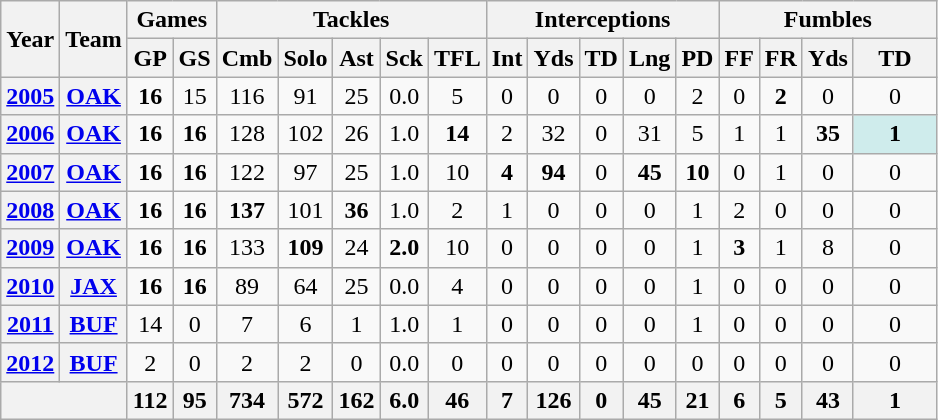<table class="wikitable" style="text-align:center">
<tr>
<th rowspan="2">Year</th>
<th rowspan="2">Team</th>
<th colspan="2">Games</th>
<th colspan="5">Tackles</th>
<th colspan="5">Interceptions</th>
<th colspan="4">Fumbles</th>
</tr>
<tr>
<th>GP</th>
<th>GS</th>
<th>Cmb</th>
<th>Solo</th>
<th>Ast</th>
<th>Sck</th>
<th>TFL</th>
<th>Int</th>
<th>Yds</th>
<th>TD</th>
<th>Lng</th>
<th>PD</th>
<th>FF</th>
<th>FR</th>
<th>Yds</th>
<th>TD</th>
</tr>
<tr>
<th><a href='#'>2005</a></th>
<th><a href='#'>OAK</a></th>
<td><strong>16</strong></td>
<td>15</td>
<td>116</td>
<td>91</td>
<td>25</td>
<td>0.0</td>
<td>5</td>
<td>0</td>
<td>0</td>
<td>0</td>
<td>0</td>
<td>2</td>
<td>0</td>
<td><strong>2</strong></td>
<td>0</td>
<td>0</td>
</tr>
<tr>
<th><a href='#'>2006</a></th>
<th><a href='#'>OAK</a></th>
<td><strong>16</strong></td>
<td><strong>16</strong></td>
<td>128</td>
<td>102</td>
<td>26</td>
<td>1.0</td>
<td><strong>14</strong></td>
<td>2</td>
<td>32</td>
<td>0</td>
<td>31</td>
<td>5</td>
<td>1</td>
<td>1</td>
<td><strong>35</strong></td>
<td style="background:#cfecec; width:3em;"><strong>1</strong></td>
</tr>
<tr>
<th><a href='#'>2007</a></th>
<th><a href='#'>OAK</a></th>
<td><strong>16</strong></td>
<td><strong>16</strong></td>
<td>122</td>
<td>97</td>
<td>25</td>
<td>1.0</td>
<td>10</td>
<td><strong>4</strong></td>
<td><strong>94</strong></td>
<td>0</td>
<td><strong>45</strong></td>
<td><strong>10</strong></td>
<td>0</td>
<td>1</td>
<td>0</td>
<td>0</td>
</tr>
<tr>
<th><a href='#'>2008</a></th>
<th><a href='#'>OAK</a></th>
<td><strong>16</strong></td>
<td><strong>16</strong></td>
<td><strong>137</strong></td>
<td>101</td>
<td><strong>36</strong></td>
<td>1.0</td>
<td>2</td>
<td>1</td>
<td>0</td>
<td>0</td>
<td>0</td>
<td>1</td>
<td>2</td>
<td>0</td>
<td>0</td>
<td>0</td>
</tr>
<tr>
<th><a href='#'>2009</a></th>
<th><a href='#'>OAK</a></th>
<td><strong>16</strong></td>
<td><strong>16</strong></td>
<td>133</td>
<td><strong>109</strong></td>
<td>24</td>
<td><strong>2.0</strong></td>
<td>10</td>
<td>0</td>
<td>0</td>
<td>0</td>
<td>0</td>
<td>1</td>
<td><strong>3</strong></td>
<td>1</td>
<td>8</td>
<td>0</td>
</tr>
<tr>
<th><a href='#'>2010</a></th>
<th><a href='#'>JAX</a></th>
<td><strong>16</strong></td>
<td><strong>16</strong></td>
<td>89</td>
<td>64</td>
<td>25</td>
<td>0.0</td>
<td>4</td>
<td>0</td>
<td>0</td>
<td>0</td>
<td>0</td>
<td>1</td>
<td>0</td>
<td>0</td>
<td>0</td>
<td>0</td>
</tr>
<tr>
<th><a href='#'>2011</a></th>
<th><a href='#'>BUF</a></th>
<td>14</td>
<td>0</td>
<td>7</td>
<td>6</td>
<td>1</td>
<td>1.0</td>
<td>1</td>
<td>0</td>
<td>0</td>
<td>0</td>
<td>0</td>
<td>1</td>
<td>0</td>
<td>0</td>
<td>0</td>
<td>0</td>
</tr>
<tr>
<th><a href='#'>2012</a></th>
<th><a href='#'>BUF</a></th>
<td>2</td>
<td>0</td>
<td>2</td>
<td>2</td>
<td>0</td>
<td>0.0</td>
<td>0</td>
<td>0</td>
<td>0</td>
<td>0</td>
<td>0</td>
<td>0</td>
<td>0</td>
<td>0</td>
<td>0</td>
<td>0</td>
</tr>
<tr>
<th colspan="2"></th>
<th>112</th>
<th>95</th>
<th>734</th>
<th>572</th>
<th>162</th>
<th>6.0</th>
<th>46</th>
<th>7</th>
<th>126</th>
<th>0</th>
<th>45</th>
<th>21</th>
<th>6</th>
<th>5</th>
<th>43</th>
<th>1</th>
</tr>
</table>
